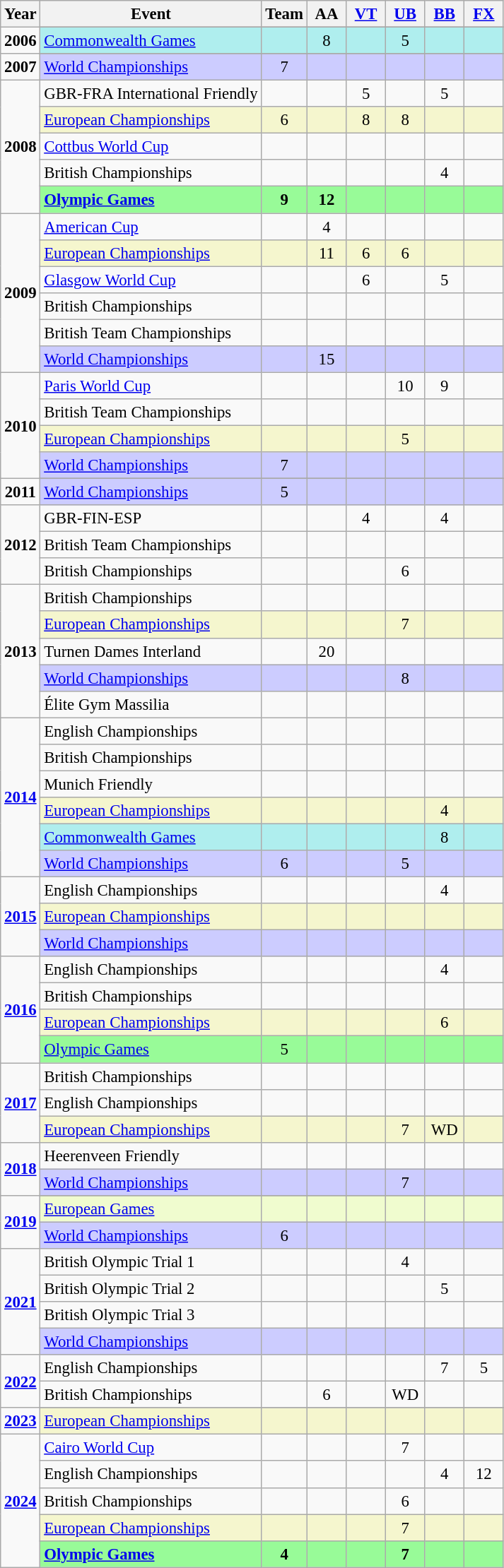<table class="wikitable" style="text-align:center; font-size:95%;">
<tr>
<th align=center>Year</th>
<th align=center>Event</th>
<th style="width:30px;">Team</th>
<th style="width:30px;">AA</th>
<th style="width:30px;"><a href='#'>VT</a></th>
<th style="width:30px;"><a href='#'>UB</a></th>
<th style="width:30px;"><a href='#'>BB</a></th>
<th style="width:30px;"><a href='#'>FX</a></th>
</tr>
<tr>
<td rowspan="2"><strong>2006</strong></td>
</tr>
<tr bgcolor="#afeeee">
<td align=left><a href='#'>Commonwealth Games</a></td>
<td></td>
<td>8</td>
<td></td>
<td>5</td>
<td></td>
<td></td>
</tr>
<tr>
<td rowspan="2"><strong>2007</strong></td>
</tr>
<tr style="background:#ccf;">
<td align=left><a href='#'>World Championships</a></td>
<td>7</td>
<td></td>
<td></td>
<td></td>
<td></td>
<td></td>
</tr>
<tr>
<td rowspan="5"><strong>2008</strong></td>
<td align=left>GBR-FRA International Friendly</td>
<td></td>
<td></td>
<td>5</td>
<td></td>
<td>5</td>
<td></td>
</tr>
<tr bgcolor=#F5F6CE>
<td align=left><a href='#'>European Championships</a></td>
<td>6</td>
<td></td>
<td>8</td>
<td>8</td>
<td></td>
<td></td>
</tr>
<tr>
<td align=left><a href='#'>Cottbus World Cup</a></td>
<td></td>
<td></td>
<td></td>
<td></td>
<td></td>
<td></td>
</tr>
<tr>
<td align=left>British Championships</td>
<td></td>
<td></td>
<td></td>
<td></td>
<td>4</td>
<td></td>
</tr>
<tr style="background:#98fb98;">
<td align=left><strong><a href='#'>Olympic Games</a></strong></td>
<td><strong>9</strong></td>
<td><strong>12</strong></td>
<td></td>
<td></td>
<td></td>
<td></td>
</tr>
<tr>
<td rowspan="6"><strong>2009</strong></td>
<td align=left><a href='#'>American Cup</a></td>
<td></td>
<td>4</td>
<td></td>
<td></td>
<td></td>
<td></td>
</tr>
<tr bgcolor=#F5F6CE>
<td align=left><a href='#'>European Championships</a></td>
<td></td>
<td>11</td>
<td>6</td>
<td>6</td>
<td></td>
<td></td>
</tr>
<tr>
<td align=left><a href='#'>Glasgow World Cup</a></td>
<td></td>
<td></td>
<td>6</td>
<td></td>
<td>5</td>
<td></td>
</tr>
<tr>
<td align=left>British Championships</td>
<td></td>
<td></td>
<td></td>
<td></td>
<td></td>
<td></td>
</tr>
<tr>
<td align=left>British Team Championships</td>
<td></td>
<td></td>
<td></td>
<td></td>
<td></td>
<td></td>
</tr>
<tr style="background:#ccf;">
<td align=left><a href='#'>World Championships</a></td>
<td></td>
<td>15</td>
<td></td>
<td></td>
<td></td>
<td></td>
</tr>
<tr>
<td rowspan="4"><strong>2010</strong></td>
<td align=left><a href='#'>Paris World Cup</a></td>
<td></td>
<td></td>
<td></td>
<td>10</td>
<td>9</td>
<td></td>
</tr>
<tr>
<td align=left>British Team Championships</td>
<td></td>
<td></td>
<td></td>
<td></td>
<td></td>
<td></td>
</tr>
<tr bgcolor=#F5F6CE>
<td align=left><a href='#'>European Championships</a></td>
<td></td>
<td></td>
<td></td>
<td>5</td>
<td></td>
<td></td>
</tr>
<tr style="background:#ccf;">
<td align=left><a href='#'>World Championships</a></td>
<td>7</td>
<td></td>
<td></td>
<td></td>
<td></td>
<td></td>
</tr>
<tr>
<td rowspan="2"><strong>2011</strong></td>
</tr>
<tr style="background:#ccf;">
<td align=left><a href='#'>World Championships</a></td>
<td>5</td>
<td></td>
<td></td>
<td></td>
<td></td>
<td></td>
</tr>
<tr>
<td rowspan="3"><strong>2012</strong></td>
<td align=left>GBR-FIN-ESP</td>
<td></td>
<td></td>
<td>4</td>
<td></td>
<td>4</td>
<td></td>
</tr>
<tr>
<td align=left>British Team Championships</td>
<td></td>
<td></td>
<td></td>
<td></td>
<td></td>
<td></td>
</tr>
<tr>
<td align=left>British Championships</td>
<td></td>
<td></td>
<td></td>
<td>6</td>
<td></td>
<td></td>
</tr>
<tr>
<td rowspan="5"><strong>2013</strong></td>
<td align=left>British Championships</td>
<td></td>
<td></td>
<td></td>
<td></td>
<td></td>
<td></td>
</tr>
<tr bgcolor=#F5F6CE>
<td align=left><a href='#'>European Championships</a></td>
<td></td>
<td></td>
<td></td>
<td>7</td>
<td></td>
<td></td>
</tr>
<tr>
<td align=left>Turnen Dames Interland</td>
<td></td>
<td>20</td>
<td></td>
<td></td>
<td></td>
<td></td>
</tr>
<tr style="background:#ccf;">
<td align=left><a href='#'>World Championships</a></td>
<td></td>
<td></td>
<td></td>
<td>8</td>
<td></td>
<td></td>
</tr>
<tr>
<td align=left>Élite Gym Massilia</td>
<td></td>
<td></td>
<td></td>
<td></td>
<td></td>
<td></td>
</tr>
<tr>
<td rowspan="6"><strong><a href='#'>2014</a></strong></td>
<td align=left>English Championships</td>
<td></td>
<td></td>
<td></td>
<td></td>
<td></td>
<td></td>
</tr>
<tr>
<td align=left>British Championships</td>
<td></td>
<td></td>
<td></td>
<td></td>
<td></td>
<td></td>
</tr>
<tr>
<td align=left>Munich Friendly</td>
<td></td>
<td></td>
<td></td>
<td></td>
<td></td>
<td></td>
</tr>
<tr bgcolor=#F5F6CE>
<td align=left><a href='#'>European Championships</a></td>
<td></td>
<td></td>
<td></td>
<td></td>
<td>4</td>
<td></td>
</tr>
<tr bgcolor="#afeeee">
<td align=left><a href='#'>Commonwealth Games</a></td>
<td></td>
<td></td>
<td></td>
<td></td>
<td>8</td>
<td></td>
</tr>
<tr style="background:#ccf;">
<td align=left><a href='#'>World Championships</a></td>
<td>6</td>
<td></td>
<td></td>
<td>5</td>
<td></td>
<td></td>
</tr>
<tr>
<td rowspan="3"><strong><a href='#'>2015</a></strong></td>
<td align=left>English Championships</td>
<td></td>
<td></td>
<td></td>
<td></td>
<td>4</td>
<td></td>
</tr>
<tr bgcolor=#F5F6CE>
<td align=left><a href='#'>European Championships</a></td>
<td></td>
<td></td>
<td></td>
<td></td>
<td></td>
<td></td>
</tr>
<tr style="background:#ccf;">
<td align=left><a href='#'>World Championships</a></td>
<td></td>
<td></td>
<td></td>
<td></td>
<td></td>
<td></td>
</tr>
<tr>
<td rowspan="4"><strong><a href='#'>2016</a></strong></td>
<td align=left>English Championships</td>
<td></td>
<td></td>
<td></td>
<td></td>
<td>4</td>
<td></td>
</tr>
<tr>
<td align=left>British Championships</td>
<td></td>
<td></td>
<td></td>
<td></td>
<td></td>
<td></td>
</tr>
<tr bgcolor=#F5F6CE>
<td align=left><a href='#'>European Championships</a></td>
<td></td>
<td></td>
<td></td>
<td></td>
<td>6</td>
<td></td>
</tr>
<tr style="background:#98fb98;">
<td align=left><a href='#'>Olympic Games</a></td>
<td>5</td>
<td></td>
<td></td>
<td></td>
<td></td>
<td></td>
</tr>
<tr>
<td rowspan="3"><strong><a href='#'>2017</a></strong></td>
<td align=left>British Championships</td>
<td></td>
<td></td>
<td></td>
<td></td>
<td></td>
<td></td>
</tr>
<tr>
<td align=left>English Championships</td>
<td></td>
<td></td>
<td></td>
<td></td>
<td></td>
<td></td>
</tr>
<tr bgcolor=#F5F6CE>
<td align=left><a href='#'>European Championships</a></td>
<td></td>
<td></td>
<td></td>
<td>7</td>
<td>WD</td>
<td></td>
</tr>
<tr>
<td rowspan="2"><strong><a href='#'>2018</a></strong></td>
<td align=left>Heerenveen Friendly</td>
<td></td>
<td></td>
<td></td>
<td></td>
<td></td>
<td></td>
</tr>
<tr bgcolor=#CCCCFF>
<td align=left><a href='#'>World Championships</a></td>
<td></td>
<td></td>
<td></td>
<td>7</td>
<td></td>
<td></td>
</tr>
<tr>
<td rowspan="3"><strong><a href='#'>2019</a></strong></td>
</tr>
<tr bgcolor=#f0fccf>
<td align=left><a href='#'>European Games</a></td>
<td></td>
<td></td>
<td></td>
<td></td>
<td></td>
<td></td>
</tr>
<tr bgcolor=#CCCCFF>
<td align=left><a href='#'>World Championships</a></td>
<td>6</td>
<td></td>
<td></td>
<td></td>
<td></td>
<td></td>
</tr>
<tr>
<td rowspan="4"><strong><a href='#'>2021</a></strong></td>
<td align=left>British Olympic Trial 1</td>
<td></td>
<td></td>
<td></td>
<td>4</td>
<td></td>
<td></td>
</tr>
<tr>
<td align=left>British Olympic Trial 2</td>
<td></td>
<td></td>
<td></td>
<td></td>
<td>5</td>
<td></td>
</tr>
<tr>
<td align=left>British Olympic Trial 3</td>
<td></td>
<td></td>
<td></td>
<td></td>
<td></td>
<td></td>
</tr>
<tr bgcolor=#CCCCFF>
<td align=left><a href='#'>World Championships</a></td>
<td></td>
<td></td>
<td></td>
<td></td>
<td></td>
<td></td>
</tr>
<tr>
<td rowspan="2"><strong><a href='#'>2022</a></strong></td>
<td align=left>English Championships</td>
<td></td>
<td></td>
<td></td>
<td></td>
<td>7</td>
<td>5</td>
</tr>
<tr>
<td align=left>British Championships</td>
<td></td>
<td>6</td>
<td></td>
<td>WD</td>
<td></td>
<td></td>
</tr>
<tr>
<td rowspan="2"><strong><a href='#'>2023</a></strong></td>
</tr>
<tr bgcolor=#F5F6CE>
<td align=left><a href='#'>European Championships</a></td>
<td></td>
<td></td>
<td></td>
<td></td>
<td></td>
<td></td>
</tr>
<tr>
<td rowspan="5"><strong><a href='#'>2024</a></strong></td>
<td align=left><a href='#'>Cairo World Cup</a></td>
<td></td>
<td></td>
<td></td>
<td>7</td>
<td></td>
<td></td>
</tr>
<tr>
<td align=left>English Championships</td>
<td></td>
<td></td>
<td></td>
<td></td>
<td>4</td>
<td>12</td>
</tr>
<tr>
<td align=left>British Championships</td>
<td></td>
<td></td>
<td></td>
<td>6</td>
<td></td>
<td></td>
</tr>
<tr bgcolor=#F5F6CE>
<td align=left><a href='#'>European Championships</a></td>
<td></td>
<td></td>
<td></td>
<td>7</td>
<td></td>
<td></td>
</tr>
<tr bgcolor=98FB98>
<td align=left><strong><a href='#'>Olympic Games</a></strong></td>
<td><strong>4</strong></td>
<td></td>
<td></td>
<td><strong>7</strong></td>
<td></td>
<td></td>
</tr>
</table>
